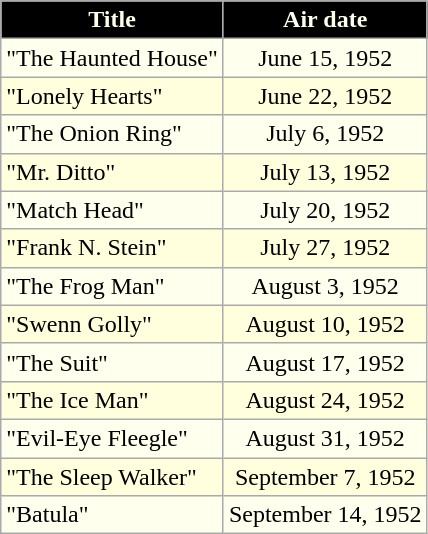<table class=wikitable style="background:#FFFFEE">
<tr style="color:#FFFFEE">
<th style="background:#000000">Title</th>
<th style="background:#000000">Air date</th>
</tr>
<tr>
<td>"The Haunted House"</td>
<td align=center>June 15, 1952</td>
</tr>
<tr bgcolor="FFFFDE">
<td>"Lonely Hearts"</td>
<td align=center>June 22, 1952</td>
</tr>
<tr>
<td>"The Onion Ring"</td>
<td align=center>July 6, 1952</td>
</tr>
<tr bgcolor="FFFFDE">
<td>"Mr. Ditto"</td>
<td align=center>July 13, 1952</td>
</tr>
<tr>
<td>"Match Head"</td>
<td align=center>July 20, 1952</td>
</tr>
<tr bgcolor="FFFFDE">
<td>"Frank N. Stein"</td>
<td align=center>July 27, 1952</td>
</tr>
<tr>
<td>"The Frog Man"</td>
<td align=center>August 3, 1952</td>
</tr>
<tr bgcolor="FFFFDE">
<td>"Swenn Golly"</td>
<td align=center>August 10, 1952</td>
</tr>
<tr>
<td>"The Suit"</td>
<td align=center>August 17, 1952</td>
</tr>
<tr bgcolor="FFFFDE">
<td>"The Ice Man"</td>
<td align=center>August 24, 1952</td>
</tr>
<tr>
<td>"Evil-Eye Fleegle"</td>
<td align=center>August 31, 1952</td>
</tr>
<tr bgcolor="FFFFDE">
<td>"The Sleep Walker"</td>
<td align=center>September 7, 1952</td>
</tr>
<tr>
<td>"Batula"</td>
<td align=center>September 14, 1952</td>
</tr>
</table>
